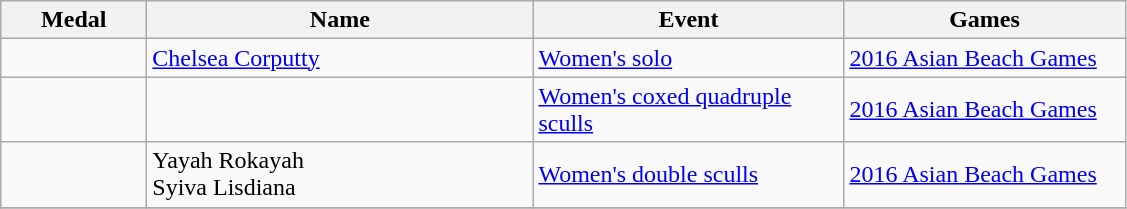<table class="wikitable sortable" style="font-size:100%">
<tr>
<th width="90">Medal</th>
<th width="250">Name</th>
<th width="200">Event</th>
<th width="180">Games</th>
</tr>
<tr>
<td></td>
<td><a href='#'>Chelsea Corputty</a></td>
<td><a href='#'>Women's solo</a></td>
<td><a href='#'>2016 Asian Beach Games</a></td>
</tr>
<tr>
<td></td>
<td></td>
<td><a href='#'>Women's coxed quadruple sculls</a></td>
<td><a href='#'>2016 Asian Beach Games</a></td>
</tr>
<tr>
<td></td>
<td>Yayah Rokayah<br> Syiva Lisdiana</td>
<td><a href='#'>Women's double sculls</a></td>
<td><a href='#'>2016 Asian Beach Games</a></td>
</tr>
<tr>
</tr>
</table>
